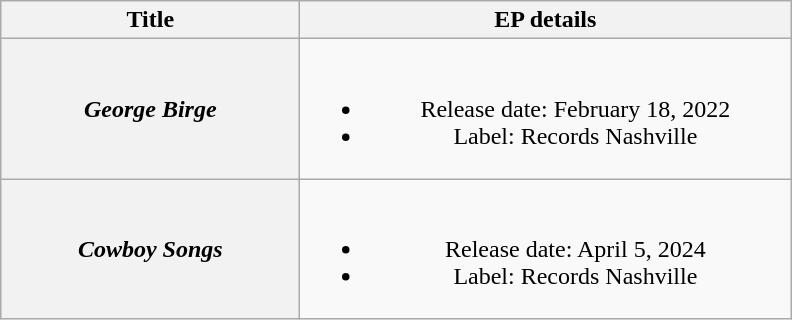<table class="wikitable plainrowheaders" style="text-align:center;">
<tr>
<th style="width:12em;">Title</th>
<th style="width:20em;">EP details</th>
</tr>
<tr>
<th scope="row"><em>George Birge</em></th>
<td><br><ul><li>Release date: February 18, 2022</li><li>Label: Records Nashville</li></ul></td>
</tr>
<tr>
<th scope="row"><em>Cowboy Songs</em></th>
<td><br><ul><li>Release date: April 5, 2024</li><li>Label: Records Nashville</li></ul></td>
</tr>
</table>
